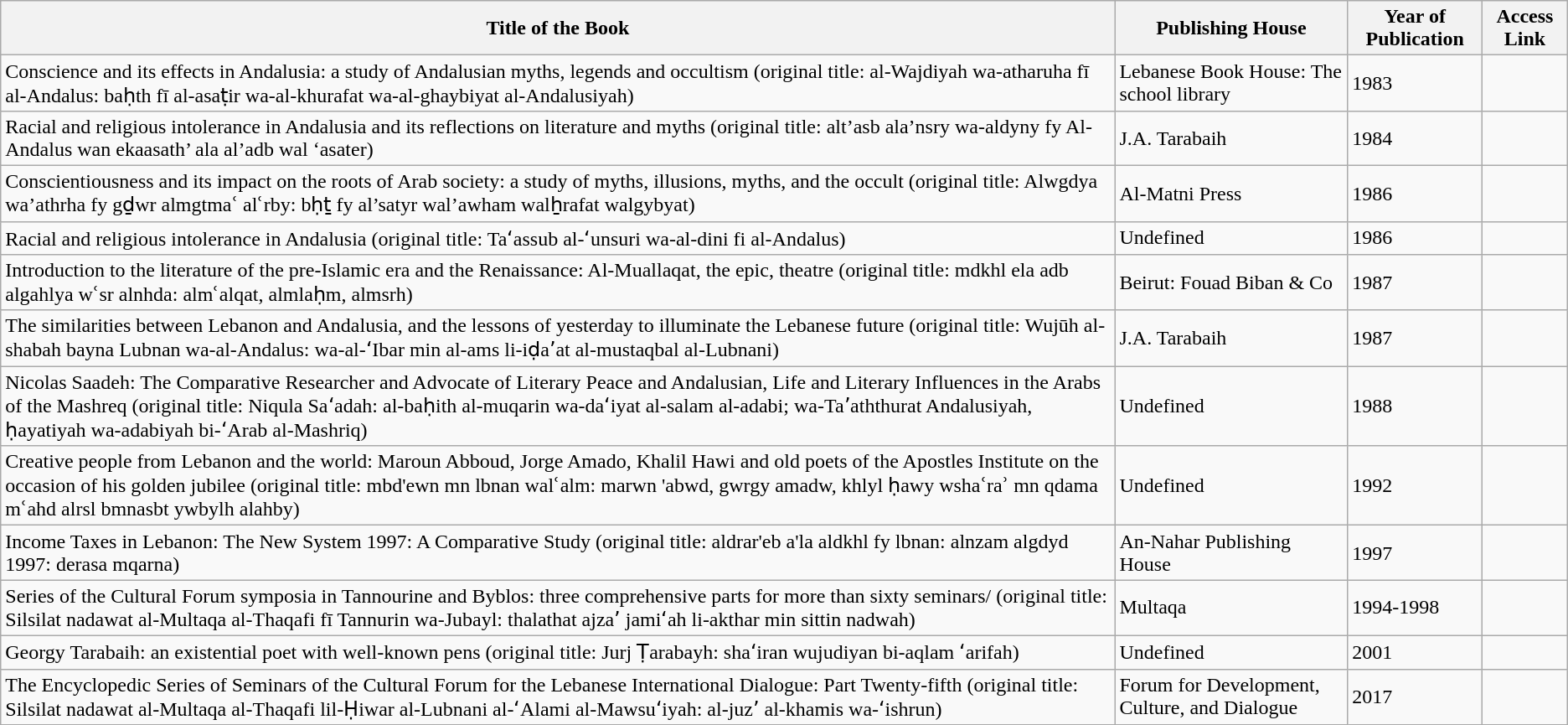<table class="wikitable">
<tr>
<th>Title of the Book</th>
<th>Publishing House</th>
<th>Year of Publication</th>
<th>Access Link</th>
</tr>
<tr>
<td>Conscience and its effects in Andalusia: a study of Andalusian myths, legends and occultism (original title: al-Wajdiyah wa-atharuha fī al-Andalus: baḥth fī al-asaṭir wa-al-khurafat wa-al-ghaybiyat al-Andalusiyah)</td>
<td>Lebanese Book House: The school library</td>
<td>1983</td>
<td></td>
</tr>
<tr>
<td>Racial and religious intolerance in Andalusia and its reflections on literature and myths (original title: alt’asb ala’nsry wa-aldyny fy Al-Andalus wan ekaasath’ ala al’adb wal ‘asater)</td>
<td>J.A. Tarabaih</td>
<td>1984</td>
<td></td>
</tr>
<tr>
<td>Conscientiousness and its impact on the roots of Arab society: a study of myths, illusions, myths, and the occult (original title: Alwgdya wa’athrha fy gḏwr almgtmaʿ alʿrby: bḥṯ fy al’satyr wal’awham walẖrafat walgybyat)</td>
<td>Al-Matni Press</td>
<td>1986</td>
<td></td>
</tr>
<tr>
<td>Racial and religious intolerance in Andalusia (original title: Taʻassub al-ʻunsuri wa-al-dini fi al-Andalus)</td>
<td>Undefined</td>
<td>1986</td>
<td></td>
</tr>
<tr>
<td>Introduction to the literature of the pre-Islamic era and the Renaissance: Al-Muallaqat, the epic, theatre (original title: mdkhl ela adb algahlya wʿsr alnhda: almʿalqat, almlaḥm, almsrh)</td>
<td>Beirut: Fouad Biban & Co</td>
<td>1987</td>
<td></td>
</tr>
<tr>
<td>The similarities between Lebanon and Andalusia, and the lessons of yesterday to illuminate the Lebanese future (original title: Wujūh al-shabah bayna Lubnan wa-al-Andalus: wa-al-ʻIbar min al-ams li-iḍaʼat al-mustaqbal al-Lubnani)</td>
<td>J.A. Tarabaih</td>
<td>1987</td>
<td></td>
</tr>
<tr>
<td>Nicolas Saadeh: The Comparative Researcher and Advocate of Literary Peace and Andalusian, Life and Literary Influences in the Arabs of the Mashreq (original title: Niqula Saʻadah: al-baḥith al-muqarin wa-daʻiyat al-salam al-adabi; wa-Taʼaththurat Andalusiyah, ḥayatiyah wa-adabiyah bi-ʻArab al-Mashriq)</td>
<td>Undefined</td>
<td>1988</td>
<td></td>
</tr>
<tr>
<td>Creative people from Lebanon and the world: Maroun Abboud, Jorge Amado, Khalil Hawi and old poets of the Apostles Institute on the occasion of his golden jubilee (original title: mbd'ewn mn lbnan walʿalm: marwn 'abwd, gwrgy amadw, khlyl ḥawy wshaʿraʾ mn qdama mʿahd alrsl bmnasbt ywbylh alahby)</td>
<td>Undefined</td>
<td>1992</td>
<td></td>
</tr>
<tr>
<td>Income Taxes in Lebanon: The New System 1997: A Comparative Study (original title: aldrar'eb a'la aldkhl fy lbnan: alnzam algdyd 1997: derasa mqarna)</td>
<td>An-Nahar Publishing House</td>
<td>1997</td>
<td></td>
</tr>
<tr>
<td>Series of the Cultural Forum symposia in Tannourine and Byblos: three comprehensive parts for more than sixty seminars/ (original title: Silsilat nadawat al-Multaqa al-Thaqafi fī Tannurin wa-Jubayl: thalathat ajzaʼ jamiʻah li-akthar min sittin nadwah)</td>
<td>Multaqa</td>
<td>1994-1998</td>
<td></td>
</tr>
<tr>
<td>Georgy Tarabaih: an existential poet with well-known pens (original title: Jurj Ṭarabayh: shaʻiran wujudiyan bi-aqlam ʻarifah)</td>
<td>Undefined</td>
<td>2001</td>
<td></td>
</tr>
<tr>
<td>The Encyclopedic Series of Seminars of the Cultural Forum for the Lebanese International Dialogue: Part Twenty-fifth (original title: Silsilat nadawat al-Multaqa al-Thaqafi lil-Ḥiwar al-Lubnani al-ʻAlami al-Mawsuʻiyah: al-juzʼ al-khamis wa-ʻishrun)</td>
<td>Forum for Development, Culture, and Dialogue</td>
<td>2017</td>
<td></td>
</tr>
</table>
